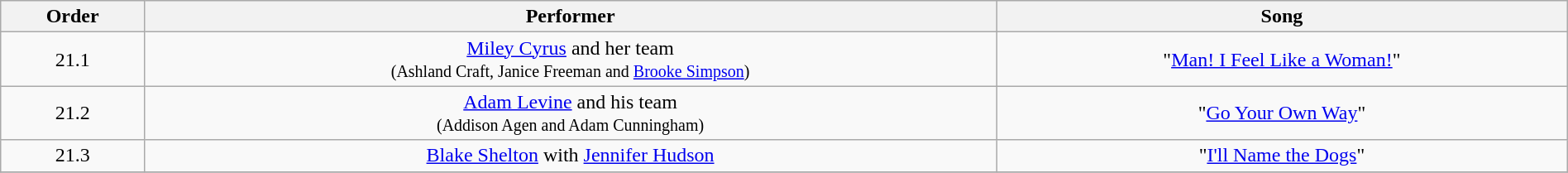<table class="wikitable" style="text-align:center; width:100%">
<tr>
<th>Order</th>
<th>Performer</th>
<th>Song</th>
</tr>
<tr>
<td>21.1</td>
<td><a href='#'>Miley Cyrus</a> and her team <br><small>(Ashland Craft, Janice Freeman and <a href='#'>Brooke Simpson</a>) </small></td>
<td>"<a href='#'>Man! I Feel Like a Woman!</a>"</td>
</tr>
<tr>
<td>21.2</td>
<td><a href='#'>Adam Levine</a> and his team <br><small>(Addison Agen and Adam Cunningham)</small></td>
<td>"<a href='#'>Go Your Own Way</a>"</td>
</tr>
<tr>
<td>21.3</td>
<td><a href='#'>Blake Shelton</a> with <a href='#'>Jennifer Hudson</a></td>
<td>"<a href='#'>I'll Name the Dogs</a>"</td>
</tr>
<tr>
</tr>
</table>
